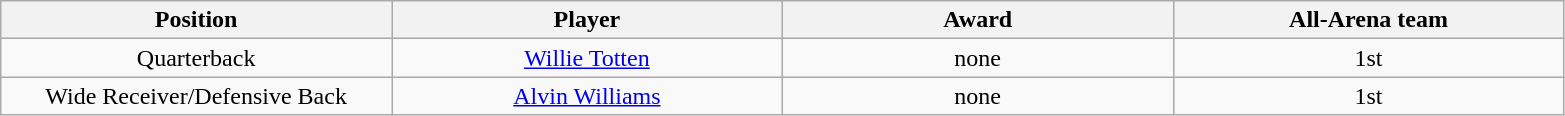<table class="wikitable sortable">
<tr>
<th bgcolor="#DDDDFF" width="20%">Position</th>
<th bgcolor="#DDDDFF" width="20%">Player</th>
<th bgcolor="#DDDDFF" width="20%">Award</th>
<th bgcolor="#DDDDFF" width="20%">All-Arena team</th>
</tr>
<tr align="center">
<td>Quarterback</td>
<td><a href='#'>Willie Totten</a></td>
<td>none</td>
<td>1st</td>
</tr>
<tr align="center">
<td>Wide Receiver/Defensive Back</td>
<td><a href='#'>Alvin Williams</a></td>
<td>none</td>
<td>1st</td>
</tr>
</table>
